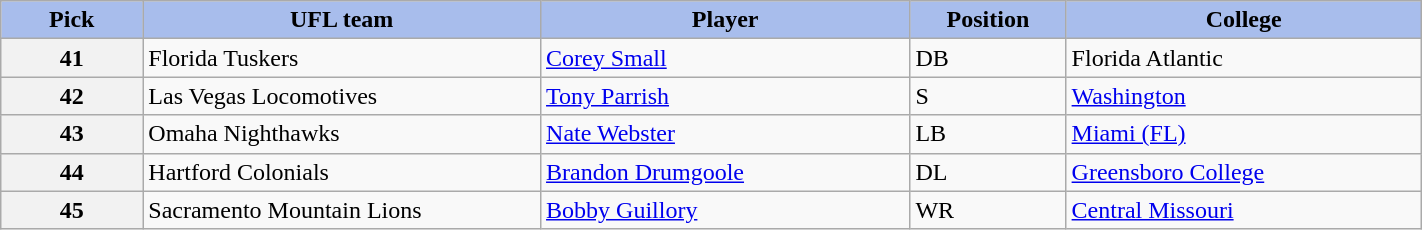<table class="wikitable" style="width:75%;">
<tr>
<th width=10% style="background:#A8BDEC">Pick</th>
<th width=28% style="background:#A8BDEC">UFL team</th>
<th width=26% style="background:#A8BDEC">Player</th>
<th width=11% style="background:#A8BDEC">Position</th>
<th width=26% style="background:#A8BDEC">College</th>
</tr>
<tr>
<th>41</th>
<td>Florida Tuskers</td>
<td><a href='#'>Corey Small</a></td>
<td>DB</td>
<td>Florida Atlantic</td>
</tr>
<tr>
<th>42</th>
<td>Las Vegas Locomotives</td>
<td><a href='#'>Tony Parrish</a></td>
<td>S</td>
<td><a href='#'>Washington</a></td>
</tr>
<tr>
<th>43</th>
<td>Omaha Nighthawks</td>
<td><a href='#'>Nate Webster</a></td>
<td>LB</td>
<td><a href='#'>Miami (FL)</a></td>
</tr>
<tr>
<th>44</th>
<td>Hartford Colonials</td>
<td><a href='#'>Brandon Drumgoole</a></td>
<td>DL</td>
<td><a href='#'>Greensboro College</a></td>
</tr>
<tr>
<th>45</th>
<td>Sacramento Mountain Lions</td>
<td><a href='#'>Bobby Guillory</a></td>
<td>WR</td>
<td><a href='#'>Central Missouri</a></td>
</tr>
</table>
